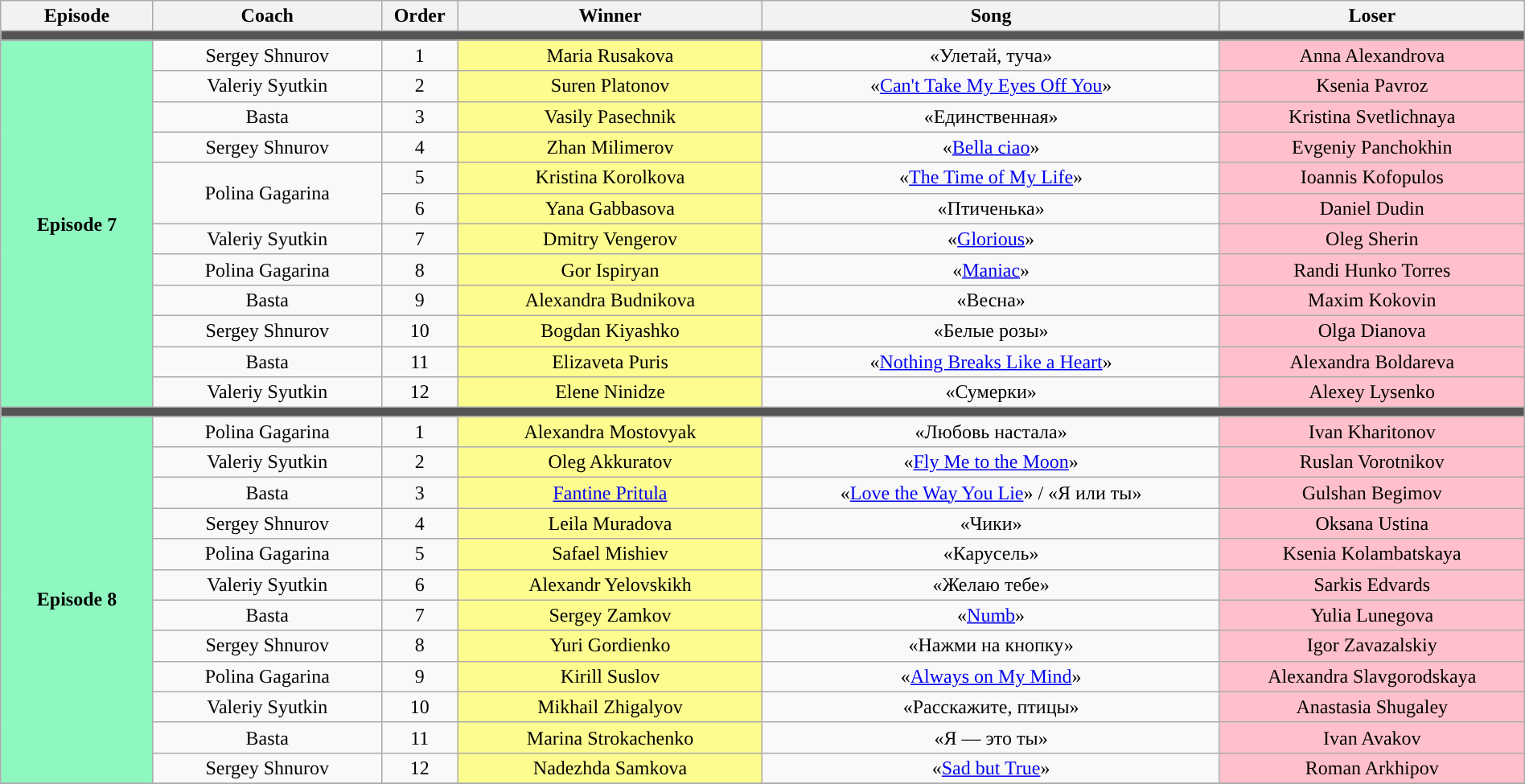<table class="wikitable" style="text-align: center; width:100%;">
<tr>
<th style="width:10%;">Episode</th>
<th style="width:15%;">Coach</th>
<th style="width:05%;">Order</th>
<th style="width:20%;">Winner</th>
<th style="width:30%;">Song</th>
<th style="width:20%;">Loser</th>
</tr>
<tr>
<td colspan="6" style="background:#555;"></td>
</tr>
<tr>
<th rowspan=12 style="background:#8ff7c0;">Episode 7 <br><small>  </small></th>
<td>Sergey Shnurov</td>
<td>1</td>
<td style="background:#fdfc8f;">Maria Rusakova</td>
<td>«Улетай, туча»</td>
<td style="background:pink;">Anna Alexandrova</td>
</tr>
<tr>
<td>Valeriy Syutkin</td>
<td>2</td>
<td style="background:#fdfc8f;">Suren Platonov</td>
<td>«<a href='#'>Can't Take My Eyes Off You</a>»</td>
<td style="background:pink;">Ksenia Pavroz</td>
</tr>
<tr>
<td>Basta</td>
<td>3</td>
<td style="background:#fdfc8f;">Vasily Pasechnik</td>
<td>«Единственная»</td>
<td style="background:pink;">Kristina Svetlichnaya</td>
</tr>
<tr>
<td>Sergey Shnurov</td>
<td>4</td>
<td style="background:#fdfc8f;">Zhan Milimerov</td>
<td>«<a href='#'>Bella ciao</a>»</td>
<td style="background:pink;">Evgeniy Panchokhin</td>
</tr>
<tr>
<td rowspan=2>Polina Gagarina</td>
<td>5</td>
<td style="background:#fdfc8f;">Kristina Korolkova</td>
<td>«<a href='#'>The Time of My Life</a>»</td>
<td style="background:pink;">Ioannis Kofopulos</td>
</tr>
<tr>
<td>6</td>
<td style="background:#fdfc8f;">Yana Gabbasova</td>
<td>«Птиченька»</td>
<td style="background:pink;">Daniel Dudin</td>
</tr>
<tr>
<td>Valeriy Syutkin</td>
<td>7</td>
<td style="background:#fdfc8f;">Dmitry Vengerov</td>
<td>«<a href='#'>Glorious</a>»</td>
<td style="background:pink;">Oleg Sherin</td>
</tr>
<tr>
<td>Polina Gagarina</td>
<td>8</td>
<td style="background:#fdfc8f;">Gor Ispiryan</td>
<td>«<a href='#'>Maniac</a>»</td>
<td style="background:pink;">Randi Hunko Torres</td>
</tr>
<tr>
<td>Basta</td>
<td>9</td>
<td style="background:#fdfc8f;">Alexandra Budnikova</td>
<td>«Весна»</td>
<td style="background:pink;">Maxim Kokovin</td>
</tr>
<tr>
<td>Sergey Shnurov</td>
<td>10</td>
<td style="background:#fdfc8f;">Bogdan Kiyashko</td>
<td>«Белые розы»</td>
<td style="background:pink;">Olga Dianova</td>
</tr>
<tr>
<td>Basta</td>
<td>11</td>
<td style="background:#fdfc8f;">Elizaveta Puris</td>
<td>«<a href='#'>Nothing Breaks Like a Heart</a>»</td>
<td style="background:pink;">Alexandra Boldareva</td>
</tr>
<tr>
<td>Valeriy Syutkin</td>
<td>12</td>
<td style="background:#fdfc8f;">Elene Ninidze</td>
<td>«Сумерки»</td>
<td style="background:pink;">Alexey Lysenko</td>
</tr>
<tr>
<td colspan="6" style="background:#555;"></td>
</tr>
<tr>
<th rowspan=12 style="background:#8ff7c0;">Episode 8 <br><small>  </small></th>
<td>Polina Gagarina</td>
<td>1</td>
<td style="background:#fdfc8f;">Alexandra Mostovyak</td>
<td>«Любовь настала»</td>
<td style="background:pink;">Ivan Kharitonov</td>
</tr>
<tr>
<td>Valeriy Syutkin</td>
<td>2</td>
<td style="background:#fdfc8f;">Oleg Akkuratov</td>
<td>«<a href='#'>Fly Me to the Moon</a>»</td>
<td style="background:pink;">Ruslan Vorotnikov</td>
</tr>
<tr>
<td>Basta</td>
<td>3</td>
<td style="background:#fdfc8f;"><a href='#'>Fantine Pritula</a></td>
<td>«<a href='#'>Love the Way You Lie</a>» / «Я или ты»</td>
<td style="background:pink;">Gulshan Begimov</td>
</tr>
<tr>
<td>Sergey Shnurov</td>
<td>4</td>
<td style="background:#fdfc8f;">Leila Muradova</td>
<td>«Чики»</td>
<td style="background:pink;">Oksana Ustina</td>
</tr>
<tr>
<td>Polina Gagarina</td>
<td>5</td>
<td style="background:#fdfc8f;">Safael Mishiev</td>
<td>«Карусель»</td>
<td style="background:pink;">Ksenia Kolambatskaya</td>
</tr>
<tr>
<td>Valeriy Syutkin</td>
<td>6</td>
<td style="background:#fdfc8f;">Alexandr Yelovskikh</td>
<td>«Желаю тебе»</td>
<td style="background:pink;">Sarkis Edvards</td>
</tr>
<tr>
<td>Basta</td>
<td>7</td>
<td style="background:#fdfc8f;">Sergey Zamkov</td>
<td>«<a href='#'>Numb</a>»</td>
<td style="background:pink;">Yulia Lunegova</td>
</tr>
<tr>
<td>Sergey Shnurov</td>
<td>8</td>
<td style="background:#fdfc8f;">Yuri Gordienko</td>
<td>«Нажми на кнопку»</td>
<td style="background:pink;">Igor Zavazalskiy</td>
</tr>
<tr>
<td>Polina Gagarina</td>
<td>9</td>
<td style="background:#fdfc8f;">Kirill Suslov</td>
<td>«<a href='#'>Always on My Mind</a>»</td>
<td style="background:pink;">Alexandra Slavgorodskaya</td>
</tr>
<tr>
<td>Valeriy Syutkin</td>
<td>10</td>
<td style="background:#fdfc8f;">Mikhail Zhigalyov</td>
<td>«Расскажите, птицы»</td>
<td style="background:pink;">Anastasia Shugaley</td>
</tr>
<tr>
<td>Basta</td>
<td>11</td>
<td style="background:#fdfc8f;">Marina Strokachenko</td>
<td>«Я — это ты»</td>
<td style="background:pink;">Ivan Avakov</td>
</tr>
<tr>
<td>Sergey Shnurov</td>
<td>12</td>
<td style="background:#fdfc8f;">Nadezhda Samkova</td>
<td>«<a href='#'>Sad but True</a>»</td>
<td style="background:pink;">Roman Arkhipov</td>
</tr>
<tr>
</tr>
</table>
